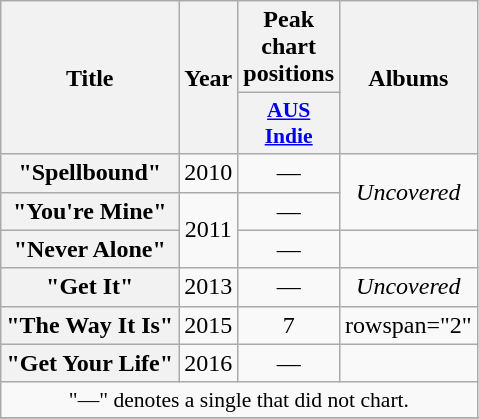<table class="wikitable plainrowheaders" style="text-align:center;">
<tr>
<th scope="col" rowspan="2">Title</th>
<th scope="col" rowspan="2">Year</th>
<th scope="col">Peak chart positions</th>
<th scope="col" rowspan="2">Albums</th>
</tr>
<tr>
<th style="width:3em; font-size:90%"><a href='#'>AUS<br>Indie</a><br></th>
</tr>
<tr>
<th scope="row">"Spellbound"</th>
<td>2010</td>
<td>—</td>
<td rowspan="2"><em>Uncovered</em></td>
</tr>
<tr>
<th scope="row">"You're Mine"</th>
<td rowspan="2">2011</td>
<td>—</td>
</tr>
<tr>
<th scope="row">"Never Alone"</th>
<td>—</td>
<td></td>
</tr>
<tr>
<th scope="row">"Get It"</th>
<td>2013</td>
<td>—</td>
<td><em>Uncovered</em></td>
</tr>
<tr>
<th scope="row">"The Way It Is"</th>
<td>2015</td>
<td>7</td>
<td>rowspan="2" </td>
</tr>
<tr>
<th scope="row">"Get Your Life"</th>
<td>2016</td>
<td>—</td>
</tr>
<tr>
<td colspan="4" style="font-size:90%">"—" denotes a single that did not chart.</td>
</tr>
<tr>
</tr>
</table>
